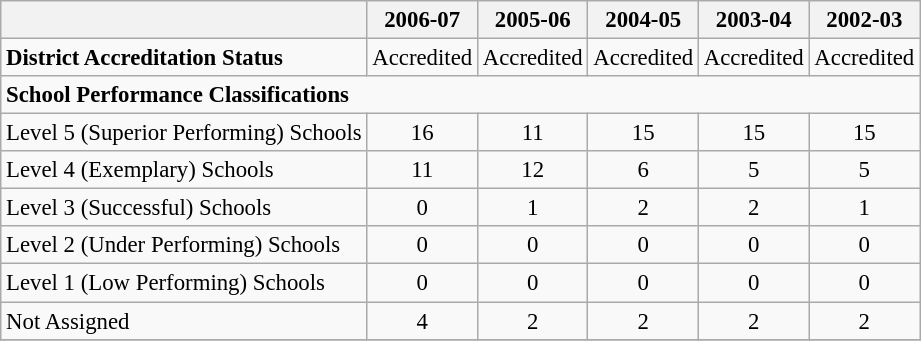<table class="wikitable" style="font-size: 95%;">
<tr>
<th></th>
<th>2006-07</th>
<th>2005-06</th>
<th>2004-05</th>
<th>2003-04</th>
<th>2002-03</th>
</tr>
<tr>
<td align="left"><strong>District Accreditation Status</strong></td>
<td align="center">Accredited</td>
<td align="center">Accredited</td>
<td align="center">Accredited</td>
<td align="center">Accredited</td>
<td align="center">Accredited</td>
</tr>
<tr>
<td align="left" colspan="6"><strong>School Performance Classifications</strong></td>
</tr>
<tr>
<td align="left">Level 5 (Superior Performing) Schools</td>
<td align="center">16</td>
<td align="center">11</td>
<td align="center">15</td>
<td align="center">15</td>
<td align="center">15</td>
</tr>
<tr>
<td align="left">Level 4 (Exemplary) Schools</td>
<td align="center">11</td>
<td align="center">12</td>
<td align="center">6</td>
<td align="center">5</td>
<td align="center">5</td>
</tr>
<tr>
<td align="left">Level 3 (Successful) Schools</td>
<td align="center">0</td>
<td align="center">1</td>
<td align="center">2</td>
<td align="center">2</td>
<td align="center">1</td>
</tr>
<tr>
<td align="left">Level 2 (Under Performing) Schools</td>
<td align="center">0</td>
<td align="center">0</td>
<td align="center">0</td>
<td align="center">0</td>
<td align="center">0</td>
</tr>
<tr>
<td align="left">Level 1 (Low Performing) Schools</td>
<td align="center">0</td>
<td align="center">0</td>
<td align="center">0</td>
<td align="center">0</td>
<td align="center">0</td>
</tr>
<tr>
<td align="left">Not Assigned</td>
<td align="center">4</td>
<td align="center">2</td>
<td align="center">2</td>
<td align="center">2</td>
<td align="center">2</td>
</tr>
<tr>
</tr>
</table>
